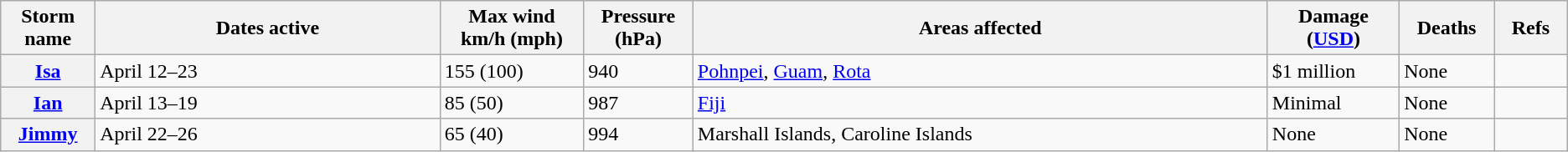<table class="wikitable">
<tr>
<th width="2%">Storm name</th>
<th width="12%">Dates active</th>
<th width="5%">Max wind<br>km/h (mph)</th>
<th width="2%">Pressure<br>(hPa)</th>
<th width="20%">Areas affected</th>
<th width="4%">Damage<br>(<a href='#'>USD</a>)</th>
<th width="2%">Deaths</th>
<th width="2%">Refs</th>
</tr>
<tr>
<th><a href='#'>Isa</a></th>
<td>April 12–23</td>
<td>155 (100)</td>
<td>940</td>
<td><a href='#'>Pohnpei</a>, <a href='#'>Guam</a>, <a href='#'>Rota</a></td>
<td>$1 million</td>
<td>None</td>
<td></td>
</tr>
<tr>
<th><a href='#'>Ian</a></th>
<td>April 13–19</td>
<td>85 (50)</td>
<td>987</td>
<td><a href='#'>Fiji</a></td>
<td>Minimal</td>
<td>None</td>
<td></td>
</tr>
<tr>
<th><a href='#'>Jimmy</a></th>
<td>April 22–26</td>
<td>65 (40)</td>
<td>994</td>
<td>Marshall Islands, Caroline Islands</td>
<td>None</td>
<td>None</td>
<td></td>
</tr>
</table>
